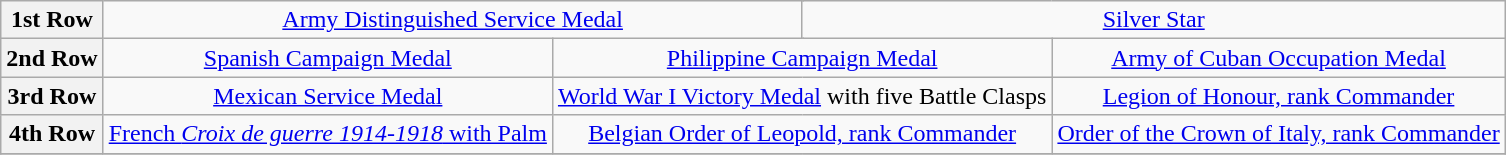<table class="wikitable" style="margin:1em auto; text-align:center;">
<tr>
<th>1st Row</th>
<td colspan="5"><a href='#'>Army Distinguished Service Medal</a></td>
<td colspan="4"><a href='#'>Silver Star</a></td>
</tr>
<tr>
<th>2nd Row</th>
<td colspan="3"><a href='#'>Spanish Campaign Medal</a></td>
<td colspan="3"><a href='#'>Philippine Campaign Medal</a></td>
<td colspan="3"><a href='#'>Army of Cuban Occupation Medal</a></td>
</tr>
<tr>
<th>3rd Row</th>
<td colspan="3"><a href='#'>Mexican Service Medal</a></td>
<td colspan="3"><a href='#'>World War I Victory Medal</a> with five Battle Clasps</td>
<td colspan="3"><a href='#'>Legion of Honour, rank Commander</a></td>
</tr>
<tr>
<th>4th Row</th>
<td colspan="3"><a href='#'>French <em>Croix de guerre 1914-1918</em> with Palm</a></td>
<td colspan="3"><a href='#'>Belgian Order of Leopold, rank Commander</a></td>
<td colspan="3"><a href='#'>Order of the Crown of Italy, rank Commander</a></td>
</tr>
<tr>
</tr>
</table>
